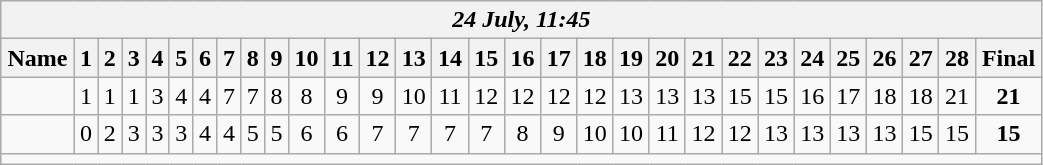<table class=wikitable style="text-align:center; width: 55%">
<tr>
<th colspan=34><em>24 July, 11:45</em></th>
</tr>
<tr>
<th>Name</th>
<th>1</th>
<th>2</th>
<th>3</th>
<th>4</th>
<th>5</th>
<th>6</th>
<th>7</th>
<th>8</th>
<th>9</th>
<th>10</th>
<th>11</th>
<th>12</th>
<th>13</th>
<th>14</th>
<th>15</th>
<th>16</th>
<th>17</th>
<th>18</th>
<th>19</th>
<th>20</th>
<th>21</th>
<th>22</th>
<th>23</th>
<th>24</th>
<th>25</th>
<th>26</th>
<th>27</th>
<th>28</th>
<th>Final</th>
</tr>
<tr>
<td align=left><strong></strong></td>
<td>1</td>
<td>1</td>
<td>1</td>
<td>3</td>
<td>4</td>
<td>4</td>
<td>7</td>
<td>7</td>
<td>8</td>
<td>8</td>
<td>9</td>
<td>9</td>
<td>10</td>
<td>11</td>
<td>12</td>
<td>12</td>
<td>12</td>
<td>12</td>
<td>13</td>
<td>13</td>
<td>13</td>
<td>15</td>
<td>15</td>
<td>16</td>
<td>17</td>
<td>18</td>
<td>18</td>
<td>21</td>
<td><strong>21</strong></td>
</tr>
<tr>
<td align=left></td>
<td>0</td>
<td>2</td>
<td>3</td>
<td>3</td>
<td>3</td>
<td>4</td>
<td>4</td>
<td>5</td>
<td>5</td>
<td>6</td>
<td>6</td>
<td>7</td>
<td>7</td>
<td>7</td>
<td>7</td>
<td>8</td>
<td>9</td>
<td>10</td>
<td>10</td>
<td>11</td>
<td>12</td>
<td>12</td>
<td>13</td>
<td>13</td>
<td>13</td>
<td>13</td>
<td>15</td>
<td>15</td>
<td><strong>15</strong></td>
</tr>
<tr>
<td colspan=34></td>
</tr>
</table>
